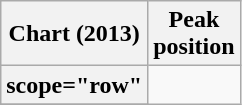<table class="wikitable sortable plainrowheaders" style="text-align:center">
<tr>
<th scope="col">Chart (2013)</th>
<th scope="col">Peak<br>position</th>
</tr>
<tr>
<th>scope="row"</th>
</tr>
<tr>
</tr>
</table>
